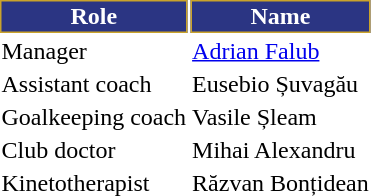<table class="toccolours">
<tr>
<th style="background:#2b3583;color:#FFFFFF;border:1px solid #caa32b;">Role</th>
<th style="background:#2b3583;color:#FFFFFF;border:1px solid #caa32b;">Name</th>
</tr>
<tr>
<td>Manager</td>
<td> <a href='#'>Adrian Falub</a></td>
</tr>
<tr>
<td>Assistant coach</td>
<td> Eusebio Șuvagău</td>
<td></td>
</tr>
<tr>
<td>Goalkeeping coach</td>
<td> Vasile Șleam</td>
</tr>
<tr>
<td>Club doctor</td>
<td> Mihai Alexandru</td>
</tr>
<tr>
<td>Kinetotherapist</td>
<td> Răzvan Bonțidean</td>
</tr>
</table>
